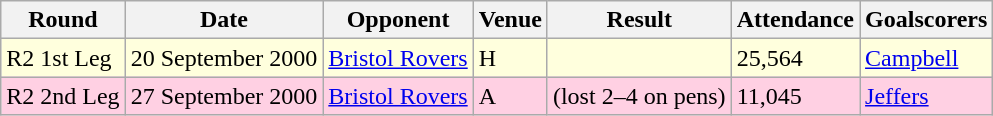<table class="wikitable">
<tr>
<th>Round</th>
<th>Date</th>
<th>Opponent</th>
<th>Venue</th>
<th>Result</th>
<th>Attendance</th>
<th>Goalscorers</th>
</tr>
<tr style="background-color: #ffffdd;">
<td>R2 1st Leg</td>
<td>20 September 2000</td>
<td><a href='#'>Bristol Rovers</a></td>
<td>H</td>
<td></td>
<td>25,564</td>
<td><a href='#'>Campbell</a></td>
</tr>
<tr style="background-color: #ffd0e3;">
<td>R2 2nd Leg</td>
<td>27 September 2000</td>
<td><a href='#'>Bristol Rovers</a></td>
<td>A</td>
<td> (lost 2–4 on pens)</td>
<td>11,045</td>
<td><a href='#'>Jeffers</a></td>
</tr>
</table>
